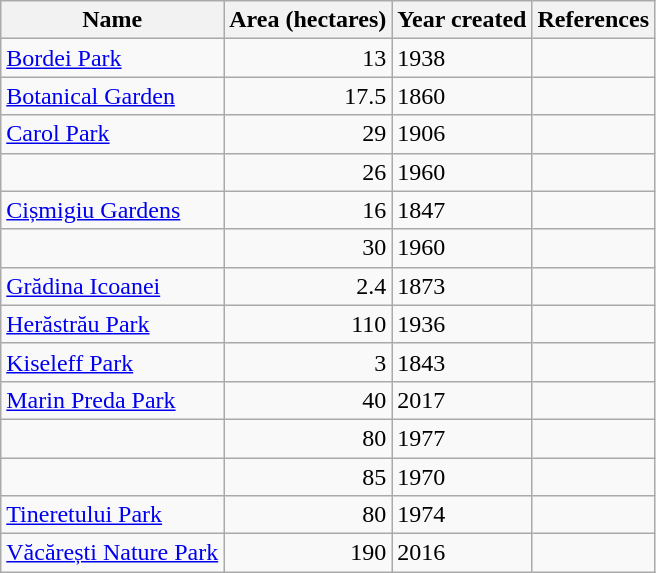<table class="wikitable sortable">
<tr>
<th>Name</th>
<th>Area (hectares)</th>
<th>Year created</th>
<th>References</th>
</tr>
<tr>
<td><a href='#'>Bordei Park</a></td>
<td align="right">13</td>
<td>1938</td>
<td></td>
</tr>
<tr>
<td><a href='#'>Botanical Garden</a></td>
<td align="right">17.5</td>
<td>1860</td>
<td></td>
</tr>
<tr>
<td><a href='#'>Carol Park</a></td>
<td align="right">29</td>
<td>1906</td>
<td></td>
</tr>
<tr>
<td></td>
<td align="right">26</td>
<td>1960</td>
<td></td>
</tr>
<tr>
<td><a href='#'>Cișmigiu Gardens</a></td>
<td align="right">16</td>
<td>1847</td>
<td></td>
</tr>
<tr>
<td></td>
<td align="right">30</td>
<td>1960</td>
<td></td>
</tr>
<tr>
<td><a href='#'>Grădina Icoanei</a></td>
<td align="right">2.4</td>
<td>1873</td>
<td></td>
</tr>
<tr>
<td><a href='#'>Herăstrău Park</a></td>
<td align="right">110</td>
<td>1936</td>
<td></td>
</tr>
<tr>
<td><a href='#'>Kiseleff Park</a></td>
<td align="right">3</td>
<td>1843</td>
<td></td>
</tr>
<tr>
<td><a href='#'>Marin Preda Park</a></td>
<td align="right">40</td>
<td>2017</td>
<td></td>
</tr>
<tr>
<td></td>
<td align="right">80</td>
<td>1977</td>
<td></td>
</tr>
<tr>
<td></td>
<td align="right">85</td>
<td>1970</td>
<td></td>
</tr>
<tr>
<td><a href='#'>Tineretului Park</a></td>
<td align="right">80</td>
<td>1974</td>
<td></td>
</tr>
<tr>
<td><a href='#'>Văcărești Nature Park</a></td>
<td align="right">190</td>
<td>2016</td>
<td></td>
</tr>
</table>
